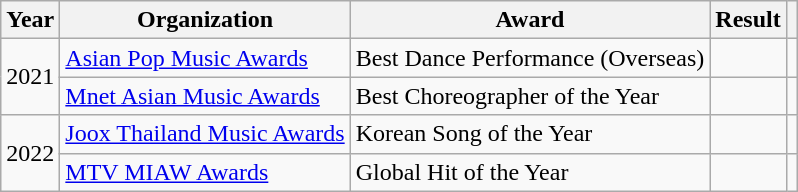<table class="wikitable plainrowheaders">
<tr align=center>
<th scope="col">Year</th>
<th scope="col">Organization</th>
<th scope="col">Award</th>
<th scope="col">Result</th>
<th scope="col"></th>
</tr>
<tr>
<td align="center" rowspan="2">2021</td>
<td><a href='#'>Asian Pop Music Awards</a></td>
<td>Best Dance Performance (Overseas)</td>
<td></td>
<td style="text-align:center"></td>
</tr>
<tr>
<td><a href='#'>Mnet Asian Music Awards</a></td>
<td>Best Choreographer of the Year</td>
<td></td>
<td style="text-align:center"></td>
</tr>
<tr>
<td align="center" rowspan="2">2022</td>
<td><a href='#'>Joox Thailand Music Awards</a></td>
<td>Korean Song of the Year</td>
<td></td>
<td style="text-align:center"></td>
</tr>
<tr>
<td><a href='#'>MTV MIAW Awards</a></td>
<td>Global Hit of the Year</td>
<td></td>
<td style="text-align:center"></td>
</tr>
</table>
